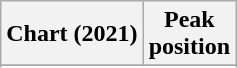<table class="wikitable plainrowheaders sortable" style="text-align:center;">
<tr>
<th scope="col">Chart (2021)</th>
<th scope="col">Peak<br>position</th>
</tr>
<tr>
</tr>
<tr>
</tr>
<tr>
</tr>
<tr>
</tr>
<tr>
</tr>
<tr>
</tr>
<tr>
</tr>
<tr>
</tr>
<tr>
</tr>
<tr>
</tr>
</table>
